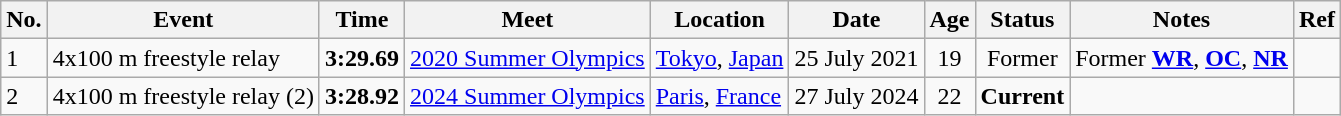<table class="wikitable sortable">
<tr>
<th>No.</th>
<th>Event</th>
<th>Time</th>
<th>Meet</th>
<th>Location</th>
<th>Date</th>
<th>Age</th>
<th>Status</th>
<th>Notes</th>
<th>Ref</th>
</tr>
<tr>
<td>1</td>
<td>4x100 m freestyle relay </td>
<td align="center"><strong>3:29.69</strong></td>
<td><a href='#'>2020 Summer Olympics</a></td>
<td><a href='#'>Tokyo</a>, <a href='#'>Japan</a></td>
<td align="center">25 July 2021</td>
<td align="center">19</td>
<td align="center">Former</td>
<td>Former <strong><a href='#'>WR</a></strong>, <strong><a href='#'>OC</a></strong>, <strong><a href='#'>NR</a></strong></td>
<td align="center"></td>
</tr>
<tr>
<td>2</td>
<td>4x100 m freestyle relay (2)</td>
<td align="center"><strong>3:28.92</strong></td>
<td><a href='#'>2024 Summer Olympics</a></td>
<td><a href='#'>Paris</a>, <a href='#'>France</a></td>
<td align="center">27 July 2024</td>
<td align="center">22</td>
<td align="center"><strong>Current</strong></td>
<td></td>
<td align="center"></td>
</tr>
</table>
